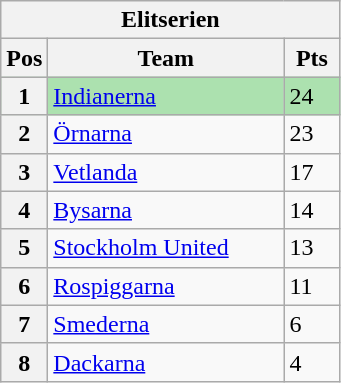<table class="wikitable">
<tr>
<th colspan="3">Elitserien</th>
</tr>
<tr>
<th width=20>Pos</th>
<th width=150>Team</th>
<th width=30>Pts</th>
</tr>
<tr style="background:#ACE1AF;">
<th>1</th>
<td><a href='#'>Indianerna</a></td>
<td>24</td>
</tr>
<tr>
<th>2</th>
<td><a href='#'>Örnarna</a></td>
<td>23</td>
</tr>
<tr>
<th>3</th>
<td><a href='#'>Vetlanda</a></td>
<td>17</td>
</tr>
<tr>
<th>4</th>
<td><a href='#'>Bysarna</a></td>
<td>14</td>
</tr>
<tr>
<th>5</th>
<td><a href='#'>Stockholm United</a></td>
<td>13</td>
</tr>
<tr>
<th>6</th>
<td><a href='#'>Rospiggarna</a></td>
<td>11</td>
</tr>
<tr>
<th>7</th>
<td><a href='#'>Smederna</a></td>
<td>6</td>
</tr>
<tr>
<th>8</th>
<td><a href='#'>Dackarna</a></td>
<td>4</td>
</tr>
</table>
